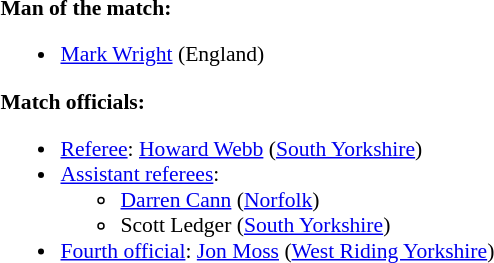<table width=82% style="font-size: 90%">
<tr>
<td width=50% valign=top><br><strong>Man of the match:</strong><ul><li><a href='#'>Mark Wright</a> (England)</li></ul><strong>Match officials:</strong><ul><li><a href='#'>Referee</a>: <a href='#'>Howard Webb</a> (<a href='#'>South Yorkshire</a>)</li><li><a href='#'>Assistant referees</a>:<ul><li><a href='#'>Darren Cann</a> (<a href='#'>Norfolk</a>)</li><li>Scott Ledger (<a href='#'>South Yorkshire</a>)</li></ul></li><li><a href='#'>Fourth official</a>: <a href='#'>Jon Moss</a> (<a href='#'>West Riding Yorkshire</a>)</li></ul></td>
</tr>
</table>
